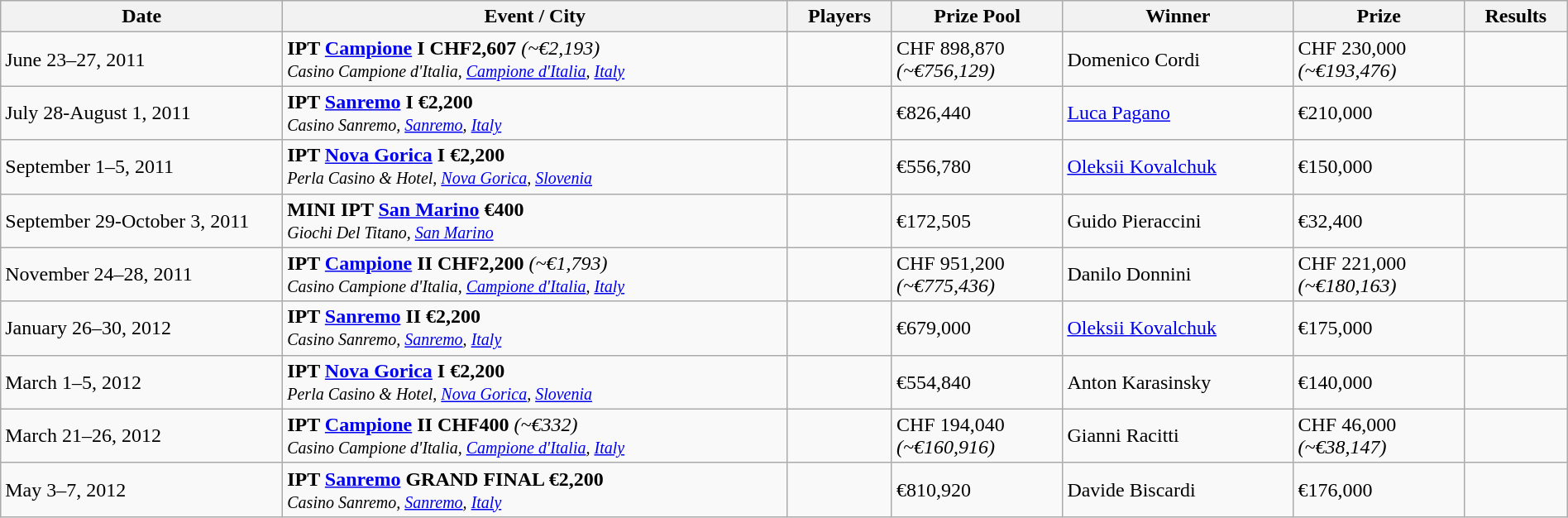<table class="wikitable" width="100%">
<tr>
<th width="18%">Date</th>
<th !width="16%">Event / City</th>
<th !width="11%">Players</th>
<th !width="12%">Prize Pool</th>
<th !width="18%">Winner</th>
<th !width="12%">Prize</th>
<th !width="11%">Results</th>
</tr>
<tr>
<td>June 23–27, 2011</td>
<td> <strong>IPT <a href='#'>Campione</a> I CHF2,607</strong> <em>(~€2,193)</em><br><small><em>Casino Campione d'Italia, <a href='#'>Campione d'Italia</a>, <a href='#'>Italy</a></em></small></td>
<td></td>
<td>CHF 898,870<br><em>(~€756,129)</em></td>
<td> Domenico Cordi</td>
<td>CHF 230,000<br><em>(~€193,476)</em></td>
<td></td>
</tr>
<tr>
<td>July 28-August 1, 2011</td>
<td> <strong>IPT <a href='#'>Sanremo</a> I €2,200</strong><br><small><em>Casino Sanremo, <a href='#'>Sanremo</a>, <a href='#'>Italy</a></em></small></td>
<td></td>
<td>€826,440</td>
<td> <a href='#'>Luca Pagano</a></td>
<td>€210,000</td>
<td></td>
</tr>
<tr>
<td>September 1–5, 2011</td>
<td> <strong>IPT <a href='#'>Nova Gorica</a> I €2,200</strong><br><small><em>Perla Casino & Hotel, <a href='#'>Nova Gorica</a>, <a href='#'>Slovenia</a></em></small></td>
<td></td>
<td>€556,780</td>
<td> <a href='#'>Oleksii Kovalchuk</a></td>
<td>€150,000</td>
<td></td>
</tr>
<tr>
<td>September 29-October 3, 2011</td>
<td> <strong>MINI IPT <a href='#'>San Marino</a> €400</strong><br><small><em>Giochi Del Titano, <a href='#'>San Marino</a></em></small></td>
<td></td>
<td>€172,505</td>
<td> Guido Pieraccini</td>
<td>€32,400</td>
<td></td>
</tr>
<tr>
<td>November 24–28, 2011</td>
<td> <strong>IPT <a href='#'>Campione</a> II CHF2,200</strong> <em>(~€1,793)</em><br><small><em>Casino Campione d'Italia, <a href='#'>Campione d'Italia</a>, <a href='#'>Italy</a></em></small></td>
<td></td>
<td>CHF 951,200<br><em>(~€775,436)</em></td>
<td> Danilo Donnini</td>
<td>CHF 221,000<br><em>(~€180,163)</em></td>
<td></td>
</tr>
<tr>
<td>January 26–30, 2012</td>
<td> <strong>IPT <a href='#'>Sanremo</a> II €2,200</strong><br><small><em>Casino Sanremo, <a href='#'>Sanremo</a>, <a href='#'>Italy</a></em></small></td>
<td></td>
<td>€679,000</td>
<td> <a href='#'>Oleksii Kovalchuk</a></td>
<td>€175,000</td>
<td></td>
</tr>
<tr>
<td>March 1–5, 2012</td>
<td> <strong>IPT <a href='#'>Nova Gorica</a> I €2,200</strong><br><small><em>Perla Casino & Hotel, <a href='#'>Nova Gorica</a>, <a href='#'>Slovenia</a></em></small></td>
<td></td>
<td>€554,840</td>
<td> Anton Karasinsky</td>
<td>€140,000</td>
<td></td>
</tr>
<tr>
<td>March 21–26, 2012</td>
<td> <strong>IPT <a href='#'>Campione</a> II CHF400</strong> <em>(~€332)</em><br><small><em>Casino Campione d'Italia, <a href='#'>Campione d'Italia</a>, <a href='#'>Italy</a></em></small></td>
<td></td>
<td>CHF 194,040<br><em>(~€160,916)</em></td>
<td> Gianni Racitti</td>
<td>CHF 46,000<br><em>(~€38,147)</em></td>
<td></td>
</tr>
<tr>
<td>May 3–7, 2012</td>
<td> <strong>IPT <a href='#'>Sanremo</a> GRAND FINAL €2,200</strong><br><small><em>Casino Sanremo, <a href='#'>Sanremo</a>, <a href='#'>Italy</a></em></small></td>
<td></td>
<td>€810,920</td>
<td> Davide Biscardi</td>
<td>€176,000</td>
<td></td>
</tr>
</table>
